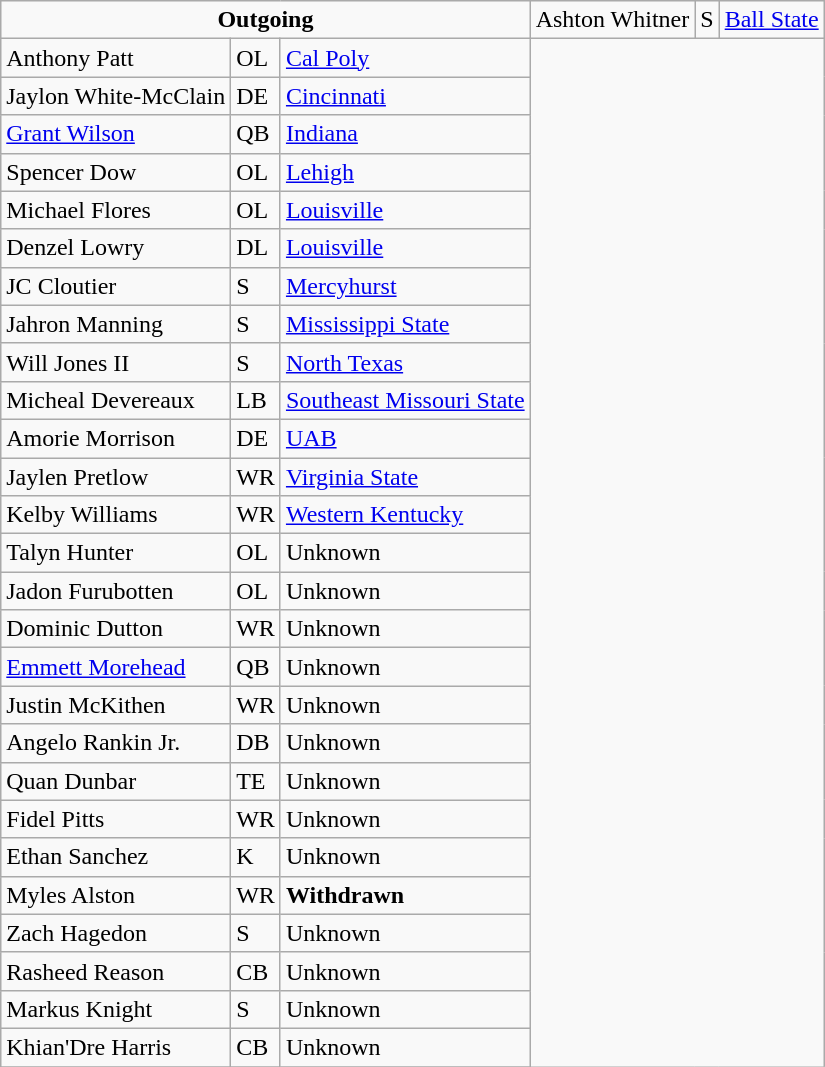<table class="wikitable">
<tr>
<td align="center" Colspan="3"><strong>Outgoing</strong><br></td>
<td>Ashton Whitner</td>
<td>S</td>
<td><a href='#'>Ball State</a></td>
</tr>
<tr>
<td>Anthony Patt</td>
<td>OL</td>
<td><a href='#'>Cal Poly</a></td>
</tr>
<tr>
<td>Jaylon White-McClain</td>
<td>DE</td>
<td><a href='#'>Cincinnati</a></td>
</tr>
<tr>
<td><a href='#'>Grant Wilson</a></td>
<td>QB</td>
<td><a href='#'>Indiana</a></td>
</tr>
<tr>
<td>Spencer Dow</td>
<td>OL</td>
<td><a href='#'>Lehigh</a></td>
</tr>
<tr>
<td>Michael Flores</td>
<td>OL</td>
<td><a href='#'>Louisville</a></td>
</tr>
<tr>
<td>Denzel Lowry</td>
<td>DL</td>
<td><a href='#'>Louisville</a></td>
</tr>
<tr>
<td>JC Cloutier</td>
<td>S</td>
<td><a href='#'>Mercyhurst</a></td>
</tr>
<tr>
<td>Jahron Manning</td>
<td>S</td>
<td><a href='#'>Mississippi State</a></td>
</tr>
<tr>
<td>Will Jones II</td>
<td>S</td>
<td><a href='#'>North Texas</a></td>
</tr>
<tr>
<td>Micheal Devereaux</td>
<td>LB</td>
<td><a href='#'>Southeast Missouri State</a></td>
</tr>
<tr>
<td>Amorie Morrison</td>
<td>DE</td>
<td><a href='#'>UAB</a></td>
</tr>
<tr>
<td>Jaylen Pretlow</td>
<td>WR</td>
<td><a href='#'>Virginia State</a></td>
</tr>
<tr>
<td>Kelby Williams</td>
<td>WR</td>
<td><a href='#'>Western Kentucky</a></td>
</tr>
<tr>
<td>Talyn Hunter</td>
<td>OL</td>
<td>Unknown</td>
</tr>
<tr>
<td>Jadon Furubotten</td>
<td>OL</td>
<td>Unknown</td>
</tr>
<tr>
<td>Dominic Dutton</td>
<td>WR</td>
<td>Unknown</td>
</tr>
<tr>
<td><a href='#'>Emmett Morehead</a></td>
<td>QB</td>
<td>Unknown</td>
</tr>
<tr>
<td>Justin McKithen</td>
<td>WR</td>
<td>Unknown</td>
</tr>
<tr>
<td>Angelo Rankin Jr.</td>
<td>DB</td>
<td>Unknown</td>
</tr>
<tr>
<td>Quan Dunbar</td>
<td>TE</td>
<td>Unknown</td>
</tr>
<tr>
<td>Fidel Pitts</td>
<td>WR</td>
<td>Unknown</td>
</tr>
<tr>
<td>Ethan Sanchez</td>
<td>K</td>
<td>Unknown</td>
</tr>
<tr>
<td>Myles Alston</td>
<td>WR</td>
<td><strong>Withdrawn</strong></td>
</tr>
<tr>
<td>Zach Hagedon</td>
<td>S</td>
<td>Unknown</td>
</tr>
<tr>
<td>Rasheed Reason</td>
<td>CB</td>
<td>Unknown</td>
</tr>
<tr>
<td>Markus Knight</td>
<td>S</td>
<td>Unknown</td>
</tr>
<tr>
<td>Khian'Dre Harris</td>
<td>CB</td>
<td>Unknown</td>
</tr>
<tr>
</tr>
</table>
